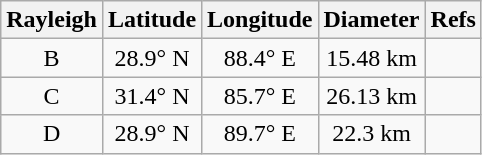<table class="wikitable" style="text-align: center;">
<tr>
<th>Rayleigh</th>
<th>Latitude</th>
<th>Longitude</th>
<th>Diameter</th>
<th>Refs</th>
</tr>
<tr>
<td>B</td>
<td>28.9° N</td>
<td>88.4° E</td>
<td>15.48 km</td>
<td></td>
</tr>
<tr>
<td>C</td>
<td>31.4° N</td>
<td>85.7° E</td>
<td>26.13 km</td>
<td></td>
</tr>
<tr>
<td>D</td>
<td>28.9° N</td>
<td>89.7° E</td>
<td>22.3 km</td>
<td></td>
</tr>
</table>
